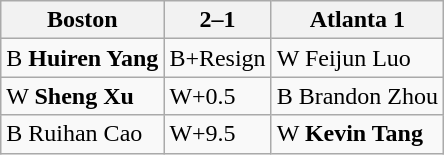<table class="wikitable">
<tr>
<th>Boston</th>
<th>2–1</th>
<th>Atlanta 1</th>
</tr>
<tr>
<td>B <strong>Huiren Yang</strong></td>
<td>B+Resign</td>
<td>W Feijun Luo</td>
</tr>
<tr>
<td>W <strong>Sheng Xu</strong></td>
<td>W+0.5</td>
<td>B Brandon Zhou</td>
</tr>
<tr>
<td>B Ruihan Cao</td>
<td>W+9.5</td>
<td>W <strong>Kevin Tang</strong></td>
</tr>
</table>
